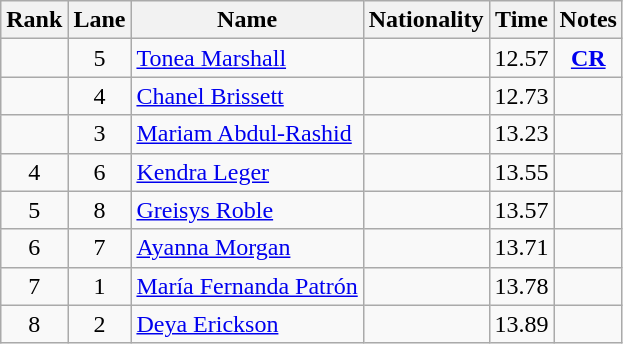<table class="wikitable sortable" style="text-align:center">
<tr>
<th>Rank</th>
<th>Lane</th>
<th>Name</th>
<th>Nationality</th>
<th>Time</th>
<th>Notes</th>
</tr>
<tr>
<td></td>
<td>5</td>
<td align=left><a href='#'>Tonea Marshall</a></td>
<td align=left></td>
<td>12.57</td>
<td><strong><a href='#'>CR</a></strong></td>
</tr>
<tr>
<td></td>
<td>4</td>
<td align=left><a href='#'>Chanel Brissett</a></td>
<td align=left></td>
<td>12.73</td>
<td></td>
</tr>
<tr>
<td></td>
<td>3</td>
<td align=left><a href='#'>Mariam Abdul-Rashid</a></td>
<td align=left></td>
<td>13.23</td>
<td></td>
</tr>
<tr>
<td>4</td>
<td>6</td>
<td align=left><a href='#'>Kendra Leger</a></td>
<td align=left></td>
<td>13.55</td>
<td></td>
</tr>
<tr>
<td>5</td>
<td>8</td>
<td align=left><a href='#'>Greisys Roble</a></td>
<td align=left></td>
<td>13.57</td>
<td></td>
</tr>
<tr>
<td>6</td>
<td>7</td>
<td align=left><a href='#'>Ayanna Morgan</a></td>
<td align=left></td>
<td>13.71</td>
<td></td>
</tr>
<tr>
<td>7</td>
<td>1</td>
<td align=left><a href='#'>María Fernanda Patrón</a></td>
<td align=left></td>
<td>13.78</td>
<td></td>
</tr>
<tr>
<td>8</td>
<td>2</td>
<td align=left><a href='#'>Deya Erickson</a></td>
<td align=left></td>
<td>13.89</td>
<td></td>
</tr>
</table>
